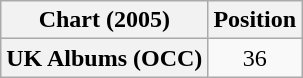<table class="wikitable plainrowheaders" style="text-align:center">
<tr>
<th scope="col">Chart (2005)</th>
<th scope="col">Position</th>
</tr>
<tr>
<th scope="row">UK Albums (OCC)</th>
<td>36</td>
</tr>
</table>
